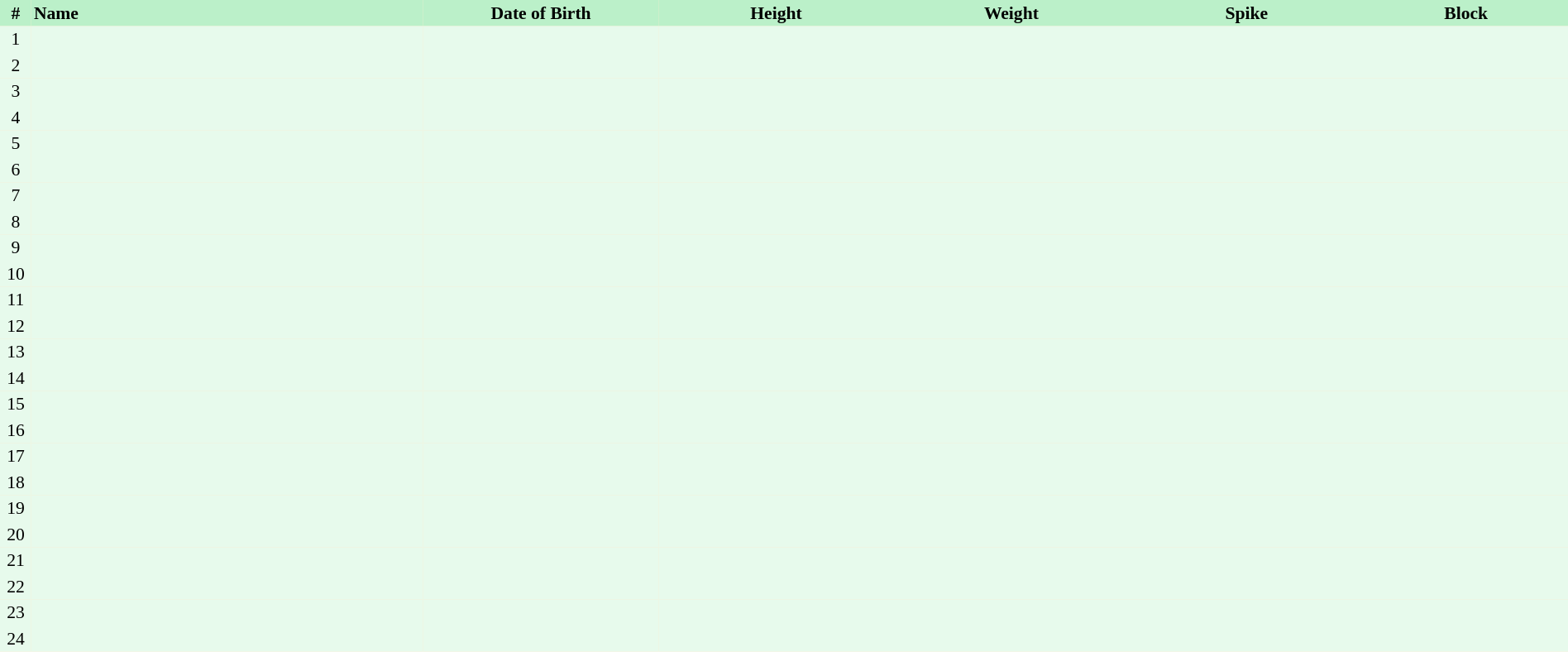<table border=0 cellpadding=2 cellspacing=0  |- bgcolor=#FFECCE style="text-align:center; font-size:90%; width:100%">
<tr bgcolor=#BBF0C9>
<th width=2%>#</th>
<th align=left width=25%>Name</th>
<th width=15%>Date of Birth</th>
<th width=15%>Height</th>
<th width=15%>Weight</th>
<th width=15%>Spike</th>
<th width=15%>Block</th>
</tr>
<tr bgcolor=#E7FAEC>
<td>1</td>
<td align=left></td>
<td align=right></td>
<td></td>
<td></td>
<td></td>
<td></td>
</tr>
<tr bgcolor=#E7FAEC>
<td>2</td>
<td align=left></td>
<td align=right></td>
<td></td>
<td></td>
<td></td>
<td></td>
</tr>
<tr bgcolor=#E7FAEC>
<td>3</td>
<td align=left></td>
<td align=right></td>
<td></td>
<td></td>
<td></td>
<td></td>
</tr>
<tr bgcolor=#E7FAEC>
<td>4</td>
<td align=left></td>
<td align=right></td>
<td></td>
<td></td>
<td></td>
<td></td>
</tr>
<tr bgcolor=#E7FAEC>
<td>5</td>
<td align=left></td>
<td align=right></td>
<td></td>
<td></td>
<td></td>
<td></td>
</tr>
<tr bgcolor=#E7FAEC>
<td>6</td>
<td align=left></td>
<td align=right></td>
<td></td>
<td></td>
<td></td>
<td></td>
</tr>
<tr bgcolor=#E7FAEC>
<td>7</td>
<td align=left></td>
<td align=right></td>
<td></td>
<td></td>
<td></td>
<td></td>
</tr>
<tr bgcolor=#E7FAEC>
<td>8</td>
<td align=left></td>
<td align=right></td>
<td></td>
<td></td>
<td></td>
<td></td>
</tr>
<tr bgcolor=#E7FAEC>
<td>9</td>
<td align=left></td>
<td align=right></td>
<td></td>
<td></td>
<td></td>
<td></td>
</tr>
<tr bgcolor=#E7FAEC>
<td>10</td>
<td align=left></td>
<td align=right></td>
<td></td>
<td></td>
<td></td>
<td></td>
</tr>
<tr bgcolor=#E7FAEC>
<td>11</td>
<td align=left></td>
<td align=right></td>
<td></td>
<td></td>
<td></td>
<td></td>
</tr>
<tr bgcolor=#E7FAEC>
<td>12</td>
<td align=left></td>
<td align=right></td>
<td></td>
<td></td>
<td></td>
<td></td>
</tr>
<tr bgcolor=#E7FAEC>
<td>13</td>
<td align=left></td>
<td align=right></td>
<td></td>
<td></td>
<td></td>
<td></td>
</tr>
<tr bgcolor=#E7FAEC>
<td>14</td>
<td align=left></td>
<td align=right></td>
<td></td>
<td></td>
<td></td>
<td></td>
</tr>
<tr bgcolor=#E7FAEC>
<td>15</td>
<td align=left></td>
<td align=right></td>
<td></td>
<td></td>
<td></td>
<td></td>
</tr>
<tr bgcolor=#E7FAEC>
<td>16</td>
<td align=left></td>
<td align=right></td>
<td></td>
<td></td>
<td></td>
<td></td>
</tr>
<tr bgcolor=#E7FAEC>
<td>17</td>
<td align=left></td>
<td align=right></td>
<td></td>
<td></td>
<td></td>
<td></td>
</tr>
<tr bgcolor=#E7FAEC>
<td>18</td>
<td align=left></td>
<td align=right></td>
<td></td>
<td></td>
<td></td>
<td></td>
</tr>
<tr bgcolor=#E7FAEC>
<td>19</td>
<td align=left></td>
<td align=right></td>
<td></td>
<td></td>
<td></td>
<td></td>
</tr>
<tr bgcolor=#E7FAEC>
<td>20</td>
<td align=left></td>
<td align=right></td>
<td></td>
<td></td>
<td></td>
<td></td>
</tr>
<tr bgcolor=#E7FAEC>
<td>21</td>
<td align=left></td>
<td align=right></td>
<td></td>
<td></td>
<td></td>
<td></td>
</tr>
<tr bgcolor=#E7FAEC>
<td>22</td>
<td align=left></td>
<td align=right></td>
<td></td>
<td></td>
<td></td>
<td></td>
</tr>
<tr bgcolor=#E7FAEC>
<td>23</td>
<td align=left></td>
<td align=right></td>
<td></td>
<td></td>
<td></td>
<td></td>
</tr>
<tr bgcolor=#E7FAEC>
<td>24</td>
<td align=left></td>
<td align=right></td>
<td></td>
<td></td>
<td></td>
<td></td>
</tr>
</table>
